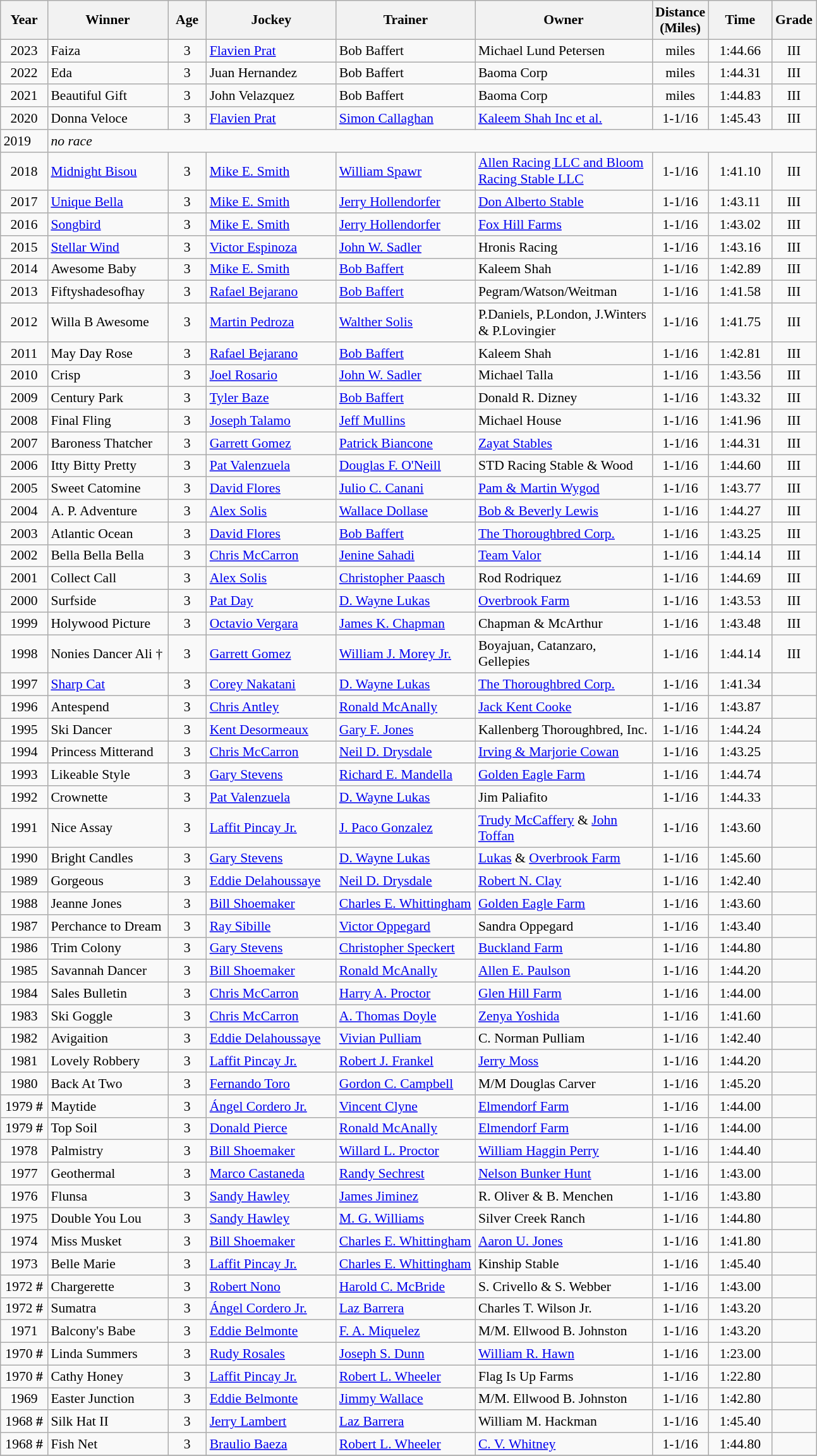<table class="wikitable sortable" style="font-size:90%">
<tr>
<th style="width:43px">Year<br></th>
<th style="width:120px">Winner<br></th>
<th style="width:34px">Age <br></th>
<th style="width:130px">Jockey<br></th>
<th style="width:140px">Trainer<br></th>
<th style="width:180px">Owner<br></th>
<th style="width:50px">Distance<br> (Miles) <br></th>
<th style="width:60px">Time</th>
<th style="width:40px">Grade</th>
</tr>
<tr>
<td Align="center">2023</td>
<td>Faiza</td>
<td Align="center">3</td>
<td><a href='#'>Flavien Prat</a></td>
<td>Bob Baffert</td>
<td>Michael Lund Petersen</td>
<td Align="center"> miles</td>
<td Align="center">1:44.66</td>
<td Align="center">III</td>
</tr>
<tr>
<td Align="center">2022</td>
<td>Eda</td>
<td Align="center">3</td>
<td>Juan Hernandez</td>
<td>Bob Baffert</td>
<td>Baoma Corp</td>
<td Align="center"> miles</td>
<td Align="center">1:44.31</td>
<td Align="center">III</td>
</tr>
<tr>
<td Align="center">2021</td>
<td>Beautiful Gift</td>
<td Align="center">3</td>
<td>John Velazquez</td>
<td>Bob Baffert</td>
<td>Baoma Corp</td>
<td Align="center"> miles</td>
<td Align="center">1:44.83</td>
<td Align="center">III</td>
</tr>
<tr>
<td align=center>2020</td>
<td>Donna Veloce</td>
<td align=center>3</td>
<td><a href='#'>Flavien Prat</a></td>
<td><a href='#'>Simon Callaghan</a></td>
<td><a href='#'>Kaleem Shah Inc et al.</a></td>
<td align=center>1-<span>1/16</span></td>
<td align=center>1:45.43</td>
<td align=center>III</td>
</tr>
<tr>
<td>2019</td>
<td colspan=8><em>no race</em></td>
</tr>
<tr>
<td align=center>2018</td>
<td><a href='#'>Midnight Bisou</a></td>
<td align=center>3</td>
<td><a href='#'>Mike E. Smith</a></td>
<td><a href='#'>William Spawr</a></td>
<td><a href='#'>Allen Racing LLC and Bloom Racing Stable LLC</a></td>
<td align=center>1-<span>1/16</span></td>
<td align=center>1:41.10</td>
<td align=center>III</td>
</tr>
<tr>
<td align=center>2017</td>
<td><a href='#'>Unique Bella</a></td>
<td align=center>3</td>
<td><a href='#'>Mike E. Smith</a></td>
<td><a href='#'>Jerry Hollendorfer</a></td>
<td><a href='#'>Don Alberto Stable</a></td>
<td align=center>1-<span>1/16</span></td>
<td align=center>1:43.11</td>
<td align=center>III</td>
</tr>
<tr>
<td align=center>2016</td>
<td><a href='#'>Songbird</a></td>
<td align=center>3</td>
<td><a href='#'>Mike E. Smith</a></td>
<td><a href='#'>Jerry Hollendorfer</a></td>
<td><a href='#'>Fox Hill Farms</a></td>
<td align=center>1-<span>1/16</span></td>
<td align=center>1:43.02</td>
<td align=center>III</td>
</tr>
<tr>
<td align=center>2015</td>
<td><a href='#'>Stellar Wind</a></td>
<td align=center>3</td>
<td><a href='#'>Victor Espinoza</a></td>
<td><a href='#'>John W. Sadler</a></td>
<td>Hronis Racing</td>
<td align=center>1-<span>1/16</span></td>
<td align=center>1:43.16</td>
<td align=center>III</td>
</tr>
<tr>
<td align=center>2014</td>
<td>Awesome Baby</td>
<td align=center>3</td>
<td><a href='#'>Mike E. Smith</a></td>
<td><a href='#'>Bob Baffert</a></td>
<td>Kaleem Shah</td>
<td align=center>1-<span>1/16</span></td>
<td align=center>1:42.89</td>
<td align=center>III</td>
</tr>
<tr>
<td align=center>2013</td>
<td>Fiftyshadesofhay</td>
<td align=center>3</td>
<td><a href='#'>Rafael Bejarano</a></td>
<td><a href='#'>Bob Baffert</a></td>
<td>Pegram/Watson/Weitman</td>
<td align=center>1-<span>1/16</span></td>
<td align=center>1:41.58</td>
<td align=center>III</td>
</tr>
<tr>
<td align=center>2012</td>
<td>Willa B Awesome</td>
<td align=center>3</td>
<td><a href='#'>Martin Pedroza</a></td>
<td><a href='#'>Walther Solis</a></td>
<td>P.Daniels, P.London, J.Winters & P.Lovingier</td>
<td align=center>1-<span>1/16</span></td>
<td align=center>1:41.75</td>
<td align=center>III</td>
</tr>
<tr>
<td align=center>2011</td>
<td>May Day Rose</td>
<td align=center>3</td>
<td><a href='#'>Rafael Bejarano</a></td>
<td><a href='#'>Bob Baffert</a></td>
<td>Kaleem Shah</td>
<td align=center>1-<span>1/16</span></td>
<td align=center>1:42.81</td>
<td align=center>III</td>
</tr>
<tr>
<td align=center>2010</td>
<td>Crisp</td>
<td align=center>3</td>
<td><a href='#'>Joel Rosario</a></td>
<td><a href='#'>John W. Sadler</a></td>
<td>Michael Talla</td>
<td align=center>1-<span>1/16</span></td>
<td align=center>1:43.56</td>
<td align=center>III</td>
</tr>
<tr>
<td align=center>2009</td>
<td>Century Park</td>
<td align=center>3</td>
<td><a href='#'>Tyler Baze</a></td>
<td><a href='#'>Bob Baffert</a></td>
<td>Donald R. Dizney</td>
<td align=center>1-<span>1/16</span></td>
<td align=center>1:43.32</td>
<td align=center>III</td>
</tr>
<tr>
<td align=center>2008</td>
<td>Final Fling</td>
<td align=center>3</td>
<td><a href='#'>Joseph Talamo</a></td>
<td><a href='#'>Jeff Mullins</a></td>
<td>Michael House</td>
<td align=center>1-<span>1/16</span></td>
<td align=center>1:41.96</td>
<td align=center>III</td>
</tr>
<tr>
<td align=center>2007</td>
<td>Baroness Thatcher</td>
<td align=center>3</td>
<td><a href='#'>Garrett Gomez</a></td>
<td><a href='#'>Patrick Biancone</a></td>
<td><a href='#'>Zayat Stables</a></td>
<td align=center>1-<span>1/16</span></td>
<td align=center>1:44.31</td>
<td align=center>III</td>
</tr>
<tr>
<td align=center>2006</td>
<td>Itty Bitty Pretty</td>
<td align=center>3</td>
<td><a href='#'>Pat Valenzuela</a></td>
<td><a href='#'>Douglas F. O'Neill</a></td>
<td>STD Racing Stable & Wood</td>
<td align=center>1-<span>1/16</span></td>
<td align=center>1:44.60</td>
<td align=center>III</td>
</tr>
<tr>
<td align=center>2005</td>
<td>Sweet Catomine</td>
<td align=center>3</td>
<td><a href='#'>David Flores</a></td>
<td><a href='#'>Julio C. Canani</a></td>
<td><a href='#'>Pam & Martin Wygod</a></td>
<td align=center>1-<span>1/16</span></td>
<td align=center>1:43.77</td>
<td align=center>III</td>
</tr>
<tr>
<td align=center>2004</td>
<td>A. P. Adventure</td>
<td align=center>3</td>
<td><a href='#'>Alex Solis</a></td>
<td><a href='#'>Wallace Dollase</a></td>
<td><a href='#'>Bob & Beverly Lewis</a></td>
<td align=center>1-<span>1/16</span></td>
<td align=center>1:44.27</td>
<td align=center>III</td>
</tr>
<tr>
<td align=center>2003</td>
<td>Atlantic Ocean</td>
<td align=center>3</td>
<td><a href='#'>David Flores</a></td>
<td><a href='#'>Bob Baffert</a></td>
<td><a href='#'>The Thoroughbred Corp.</a></td>
<td align=center>1-<span>1/16</span></td>
<td align=center>1:43.25</td>
<td align=center>III</td>
</tr>
<tr>
<td align=center>2002</td>
<td>Bella Bella Bella</td>
<td align=center>3</td>
<td><a href='#'>Chris McCarron</a></td>
<td><a href='#'>Jenine Sahadi</a></td>
<td><a href='#'>Team Valor</a></td>
<td align=center>1-<span>1/16</span></td>
<td align=center>1:44.14</td>
<td align=center>III</td>
</tr>
<tr>
<td align=center>2001</td>
<td>Collect Call</td>
<td align=center>3</td>
<td><a href='#'>Alex Solis</a></td>
<td><a href='#'>Christopher Paasch</a></td>
<td>Rod Rodriquez</td>
<td align=center>1-<span>1/16</span></td>
<td align=center>1:44.69</td>
<td align=center>III</td>
</tr>
<tr>
<td align=center>2000</td>
<td>Surfside</td>
<td align=center>3</td>
<td><a href='#'>Pat Day</a></td>
<td><a href='#'>D. Wayne Lukas</a></td>
<td><a href='#'>Overbrook Farm</a></td>
<td align=center>1-<span>1/16</span></td>
<td align=center>1:43.53</td>
<td align=center>III</td>
</tr>
<tr>
<td align=center>1999</td>
<td>Holywood Picture</td>
<td align=center>3</td>
<td><a href='#'>Octavio Vergara</a></td>
<td><a href='#'>James K. Chapman</a></td>
<td>Chapman & McArthur</td>
<td align=center>1-<span>1/16</span></td>
<td align=center>1:43.48</td>
<td align=center>III</td>
</tr>
<tr>
<td align=center>1998</td>
<td>Nonies Dancer Ali †</td>
<td align=center>3</td>
<td><a href='#'>Garrett Gomez</a></td>
<td><a href='#'>William J. Morey Jr.</a></td>
<td>Boyajuan, Catanzaro, Gellepies</td>
<td align=center>1-<span>1/16</span></td>
<td align=center>1:44.14</td>
<td align=center>III</td>
</tr>
<tr>
<td align=center>1997</td>
<td><a href='#'>Sharp Cat</a></td>
<td align=center>3</td>
<td><a href='#'>Corey Nakatani</a></td>
<td><a href='#'>D. Wayne Lukas</a></td>
<td><a href='#'>The Thoroughbred Corp.</a></td>
<td align=center>1-<span>1/16</span></td>
<td align=center>1:41.34</td>
<td></td>
</tr>
<tr>
<td align=center>1996</td>
<td>Antespend</td>
<td align=center>3</td>
<td><a href='#'>Chris Antley</a></td>
<td><a href='#'>Ronald McAnally</a></td>
<td><a href='#'>Jack Kent Cooke</a></td>
<td align=center>1-<span>1/16</span></td>
<td align=center>1:43.87</td>
<td></td>
</tr>
<tr>
<td align=center>1995</td>
<td>Ski Dancer</td>
<td align=center>3</td>
<td><a href='#'>Kent Desormeaux</a></td>
<td><a href='#'>Gary F. Jones</a></td>
<td>Kallenberg Thoroughbred, Inc.</td>
<td align=center>1-<span>1/16</span></td>
<td align=center>1:44.24</td>
<td></td>
</tr>
<tr>
<td align=center>1994</td>
<td>Princess Mitterand</td>
<td align=center>3</td>
<td><a href='#'>Chris McCarron</a></td>
<td><a href='#'>Neil D. Drysdale</a></td>
<td><a href='#'>Irving & Marjorie Cowan</a></td>
<td align=center>1-<span>1/16</span></td>
<td align=center>1:43.25</td>
<td></td>
</tr>
<tr>
<td align=center>1993</td>
<td>Likeable Style</td>
<td align=center>3</td>
<td><a href='#'>Gary Stevens</a></td>
<td><a href='#'>Richard E. Mandella</a></td>
<td><a href='#'>Golden Eagle Farm</a></td>
<td align=center>1-<span>1/16</span></td>
<td align=center>1:44.74</td>
<td></td>
</tr>
<tr>
<td align=center>1992</td>
<td>Crownette</td>
<td align=center>3</td>
<td><a href='#'>Pat Valenzuela</a></td>
<td><a href='#'>D. Wayne Lukas</a></td>
<td>Jim Paliafito</td>
<td align=center>1-<span>1/16</span></td>
<td align=center>1:44.33</td>
<td></td>
</tr>
<tr>
<td align=center>1991</td>
<td>Nice Assay</td>
<td align=center>3</td>
<td><a href='#'>Laffit Pincay Jr.</a></td>
<td><a href='#'>J. Paco Gonzalez</a></td>
<td><a href='#'>Trudy McCaffery</a> & <a href='#'>John Toffan</a></td>
<td align=center>1-<span>1/16</span></td>
<td align=center>1:43.60</td>
<td></td>
</tr>
<tr>
<td align=center>1990</td>
<td>Bright Candles</td>
<td align=center>3</td>
<td><a href='#'>Gary Stevens</a></td>
<td><a href='#'>D. Wayne Lukas</a></td>
<td><a href='#'>Lukas</a> & <a href='#'>Overbrook Farm</a></td>
<td align=center>1-<span>1/16</span></td>
<td align=center>1:45.60</td>
<td></td>
</tr>
<tr>
<td align=center>1989</td>
<td>Gorgeous</td>
<td align=center>3</td>
<td><a href='#'>Eddie Delahoussaye</a></td>
<td><a href='#'>Neil D. Drysdale</a></td>
<td><a href='#'>Robert N. Clay</a></td>
<td align=center>1-<span>1/16</span></td>
<td align=center>1:42.40</td>
<td></td>
</tr>
<tr>
<td align=center>1988</td>
<td>Jeanne Jones</td>
<td align=center>3</td>
<td><a href='#'>Bill Shoemaker</a></td>
<td><a href='#'>Charles E. Whittingham</a></td>
<td><a href='#'>Golden Eagle Farm</a></td>
<td align=center>1-<span>1/16</span></td>
<td align=center>1:43.60</td>
<td></td>
</tr>
<tr>
<td align=center>1987</td>
<td>Perchance to Dream</td>
<td align=center>3</td>
<td><a href='#'>Ray Sibille</a></td>
<td><a href='#'>Victor Oppegard</a></td>
<td>Sandra Oppegard</td>
<td align=center>1-<span>1/16</span></td>
<td align=center>1:43.40</td>
<td></td>
</tr>
<tr>
<td align=center>1986</td>
<td>Trim Colony</td>
<td align=center>3</td>
<td><a href='#'>Gary Stevens</a></td>
<td><a href='#'>Christopher Speckert</a></td>
<td><a href='#'>Buckland Farm</a></td>
<td align=center>1-<span>1/16</span></td>
<td align=center>1:44.80</td>
<td></td>
</tr>
<tr>
<td align=center>1985</td>
<td>Savannah Dancer</td>
<td align=center>3</td>
<td><a href='#'>Bill Shoemaker</a></td>
<td><a href='#'>Ronald McAnally</a></td>
<td><a href='#'>Allen E. Paulson</a></td>
<td align=center>1-<span>1/16</span></td>
<td align=center>1:44.20</td>
<td></td>
</tr>
<tr>
<td align=center>1984</td>
<td>Sales Bulletin</td>
<td align=center>3</td>
<td><a href='#'>Chris McCarron</a></td>
<td><a href='#'>Harry A. Proctor</a></td>
<td><a href='#'>Glen Hill Farm</a></td>
<td align=center>1-<span>1/16</span></td>
<td align=center>1:44.00</td>
<td></td>
</tr>
<tr>
<td align=center>1983</td>
<td>Ski Goggle</td>
<td align=center>3</td>
<td><a href='#'>Chris McCarron</a></td>
<td><a href='#'>A. Thomas Doyle</a></td>
<td><a href='#'>Zenya Yoshida</a></td>
<td align=center>1-<span>1/16</span></td>
<td align=center>1:41.60</td>
<td></td>
</tr>
<tr>
<td align=center>1982</td>
<td>Avigaition</td>
<td align=center>3</td>
<td><a href='#'>Eddie Delahoussaye</a></td>
<td><a href='#'>Vivian Pulliam</a></td>
<td>C. Norman Pulliam</td>
<td align=center>1-<span>1/16</span></td>
<td align=center>1:42.40</td>
<td></td>
</tr>
<tr>
<td align=center>1981</td>
<td>Lovely Robbery</td>
<td align=center>3</td>
<td><a href='#'>Laffit Pincay Jr.</a></td>
<td><a href='#'>Robert J. Frankel</a></td>
<td><a href='#'>Jerry Moss</a></td>
<td align=center>1-<span>1/16</span></td>
<td align=center>1:44.20</td>
<td></td>
</tr>
<tr>
<td align=center>1980</td>
<td>Back At Two</td>
<td align=center>3</td>
<td><a href='#'>Fernando Toro</a></td>
<td><a href='#'>Gordon C. Campbell</a></td>
<td>M/M Douglas Carver</td>
<td align=center>1-<span>1/16</span></td>
<td align=center>1:45.20</td>
<td></td>
</tr>
<tr>
<td align=center>1979   <strong>#</strong></td>
<td>Maytide</td>
<td align=center>3</td>
<td><a href='#'>Ángel Cordero Jr.</a></td>
<td><a href='#'>Vincent Clyne</a></td>
<td><a href='#'>Elmendorf Farm</a></td>
<td align=center>1-<span>1/16</span></td>
<td align=center>1:44.00</td>
<td></td>
</tr>
<tr>
<td align=center>1979   <strong>#</strong></td>
<td>Top Soil</td>
<td align=center>3</td>
<td><a href='#'>Donald Pierce</a></td>
<td><a href='#'>Ronald McAnally</a></td>
<td><a href='#'>Elmendorf Farm</a></td>
<td align=center>1-<span>1/16</span></td>
<td align=center>1:44.00</td>
<td></td>
</tr>
<tr>
<td align=center>1978</td>
<td>Palmistry</td>
<td align=center>3</td>
<td><a href='#'>Bill Shoemaker</a></td>
<td><a href='#'>Willard L. Proctor</a></td>
<td><a href='#'>William Haggin Perry</a></td>
<td align=center>1-<span>1/16</span></td>
<td align=center>1:44.40</td>
<td></td>
</tr>
<tr>
<td align=center>1977</td>
<td>Geothermal</td>
<td align=center>3</td>
<td><a href='#'>Marco Castaneda</a></td>
<td><a href='#'>Randy Sechrest</a></td>
<td><a href='#'>Nelson Bunker Hunt</a></td>
<td align=center>1-<span>1/16</span></td>
<td align=center>1:43.00</td>
<td></td>
</tr>
<tr>
<td align=center>1976</td>
<td>Flunsa</td>
<td align=center>3</td>
<td><a href='#'>Sandy Hawley</a></td>
<td><a href='#'>James Jiminez</a></td>
<td>R. Oliver & B. Menchen</td>
<td align=center>1-<span>1/16</span></td>
<td align=center>1:43.80</td>
<td></td>
</tr>
<tr>
<td align=center>1975</td>
<td>Double You Lou</td>
<td align=center>3</td>
<td><a href='#'>Sandy Hawley</a></td>
<td><a href='#'>M. G. Williams</a></td>
<td>Silver Creek Ranch</td>
<td align=center>1-<span>1/16</span></td>
<td align=center>1:44.80</td>
<td></td>
</tr>
<tr>
<td align=center>1974</td>
<td>Miss Musket</td>
<td align=center>3</td>
<td><a href='#'>Bill Shoemaker</a></td>
<td><a href='#'>Charles E. Whittingham</a></td>
<td><a href='#'>Aaron U. Jones</a></td>
<td align=center>1-<span>1/16</span></td>
<td align=center>1:41.80</td>
<td></td>
</tr>
<tr>
<td align=center>1973</td>
<td>Belle Marie</td>
<td align=center>3</td>
<td><a href='#'>Laffit Pincay Jr.</a></td>
<td><a href='#'>Charles E. Whittingham</a></td>
<td>Kinship Stable</td>
<td align=center>1-<span>1/16</span></td>
<td align=center>1:45.40</td>
<td></td>
</tr>
<tr>
<td align=center>1972  <strong>#</strong></td>
<td>Chargerette</td>
<td align=center>3</td>
<td><a href='#'>Robert Nono</a></td>
<td><a href='#'>Harold C. McBride</a></td>
<td>S. Crivello & S. Webber</td>
<td align=center>1-<span>1/16</span></td>
<td align=center>1:43.00</td>
<td></td>
</tr>
<tr>
<td align=center>1972   <strong>#</strong></td>
<td>Sumatra</td>
<td align=center>3</td>
<td><a href='#'>Ángel Cordero Jr.</a></td>
<td><a href='#'>Laz Barrera</a></td>
<td>Charles T. Wilson Jr.</td>
<td align=center>1-<span>1/16</span></td>
<td align=center>1:43.20</td>
<td></td>
</tr>
<tr>
<td align=center>1971</td>
<td>Balcony's Babe</td>
<td align=center>3</td>
<td><a href='#'>Eddie Belmonte</a></td>
<td><a href='#'>F. A. Miquelez</a></td>
<td>M/M. Ellwood B. Johnston</td>
<td align=center>1-<span>1/16</span></td>
<td align=center>1:43.20</td>
<td></td>
</tr>
<tr>
<td align=center>1970   <strong>#</strong></td>
<td>Linda Summers</td>
<td align=center>3</td>
<td><a href='#'>Rudy Rosales</a></td>
<td><a href='#'>Joseph S. Dunn</a></td>
<td><a href='#'>William R. Hawn</a></td>
<td align=center>1-<span>1/16</span></td>
<td align=center>1:23.00</td>
<td></td>
</tr>
<tr>
<td align=center>1970  <strong>#</strong></td>
<td>Cathy Honey</td>
<td align=center>3</td>
<td><a href='#'>Laffit Pincay Jr.</a></td>
<td><a href='#'>Robert L. Wheeler</a></td>
<td>Flag Is Up Farms</td>
<td align=center>1-<span>1/16</span></td>
<td align=center>1:22.80</td>
<td></td>
</tr>
<tr>
<td align=center>1969</td>
<td>Easter Junction</td>
<td align=center>3</td>
<td><a href='#'>Eddie Belmonte</a></td>
<td><a href='#'>Jimmy Wallace</a></td>
<td>M/M. Ellwood B. Johnston</td>
<td align=center>1-<span>1/16</span></td>
<td align=center>1:42.80</td>
<td></td>
</tr>
<tr>
<td align=center>1968   <strong>#</strong></td>
<td>Silk Hat II</td>
<td align=center>3</td>
<td><a href='#'>Jerry Lambert</a></td>
<td><a href='#'>Laz Barrera</a></td>
<td>William M. Hackman</td>
<td align=center>1-<span>1/16</span></td>
<td align=center>1:45.40</td>
<td></td>
</tr>
<tr>
<td align=center>1968   <strong>#</strong></td>
<td>Fish Net</td>
<td align=center>3</td>
<td><a href='#'>Braulio Baeza</a></td>
<td><a href='#'>Robert L. Wheeler</a></td>
<td><a href='#'>C. V. Whitney</a></td>
<td align=center>1-<span>1/16</span></td>
<td align=center>1:44.80</td>
<td></td>
</tr>
<tr>
</tr>
</table>
